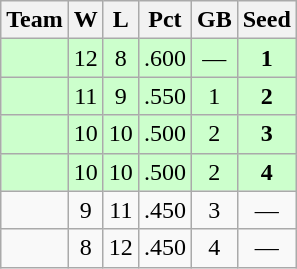<table class=wikitable>
<tr>
<th>Team</th>
<th>W</th>
<th>L</th>
<th>Pct</th>
<th>GB</th>
<th>Seed</th>
</tr>
<tr bgcolor=ccffcc align=center>
<td></td>
<td>12</td>
<td>8</td>
<td>.600</td>
<td>—</td>
<td><strong>1</strong></td>
</tr>
<tr bgcolor=ccffcc align=center>
<td></td>
<td>11</td>
<td>9</td>
<td>.550</td>
<td>1</td>
<td><strong>2</strong></td>
</tr>
<tr bgcolor=ccffcc align=center>
<td></td>
<td>10</td>
<td>10</td>
<td>.500</td>
<td>2</td>
<td><strong>3</strong></td>
</tr>
<tr bgcolor=ccffcc align=center>
<td></td>
<td>10</td>
<td>10</td>
<td>.500</td>
<td>2</td>
<td><strong>4</strong></td>
</tr>
<tr align=center>
<td></td>
<td>9</td>
<td>11</td>
<td>.450</td>
<td>3</td>
<td>—</td>
</tr>
<tr align=center>
<td></td>
<td>8</td>
<td>12</td>
<td>.450</td>
<td>4</td>
<td>—</td>
</tr>
</table>
